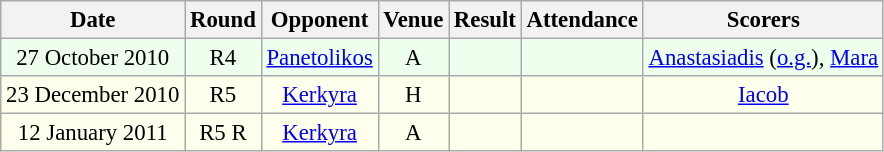<table class="wikitable sortable" style="font-size:95%; text-align:center">
<tr>
<th>Date</th>
<th>Round</th>
<th>Opponent</th>
<th>Venue</th>
<th>Result</th>
<th>Attendance</th>
<th>Scorers</th>
</tr>
<tr style="background:#efe;">
<td>27 October 2010</td>
<td>R4</td>
<td><a href='#'>Panetolikos</a></td>
<td>A</td>
<td></td>
<td></td>
<td><a href='#'>Anastasiadis</a> (<a href='#'>o.g.</a>), <a href='#'>Mara</a></td>
</tr>
<tr style="background:#ffe;">
<td>23 December 2010</td>
<td>R5</td>
<td><a href='#'>Kerkyra</a></td>
<td>H</td>
<td></td>
<td></td>
<td><a href='#'>Iacob</a></td>
</tr>
<tr style="background:#ffe;">
<td>12 January 2011</td>
<td>R5 R</td>
<td><a href='#'>Kerkyra</a></td>
<td>A</td>
<td></td>
<td></td>
<td></td>
</tr>
</table>
